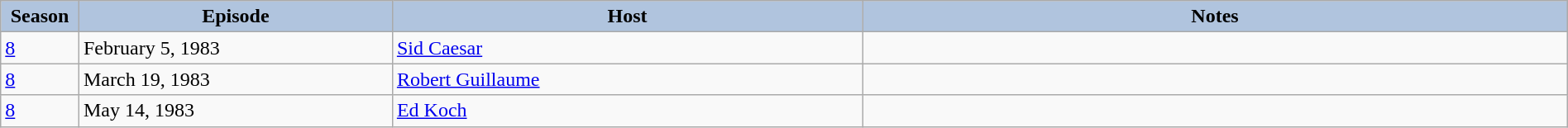<table class="wikitable" style="width:100%;">
<tr>
<th style="background:#B0C4DE;" width="5%">Season</th>
<th style="background:#B0C4DE;" width="20%">Episode</th>
<th style="background:#B0C4DE;" width="30%">Host</th>
<th style="background:#B0C4DE;" width="45%">Notes</th>
</tr>
<tr>
<td><a href='#'>8</a></td>
<td>February 5, 1983</td>
<td><a href='#'>Sid Caesar</a></td>
<td></td>
</tr>
<tr>
<td><a href='#'>8</a></td>
<td>March 19, 1983</td>
<td><a href='#'>Robert Guillaume</a></td>
<td></td>
</tr>
<tr>
<td><a href='#'>8</a></td>
<td>May 14, 1983</td>
<td><a href='#'>Ed Koch</a></td>
<td></td>
</tr>
</table>
